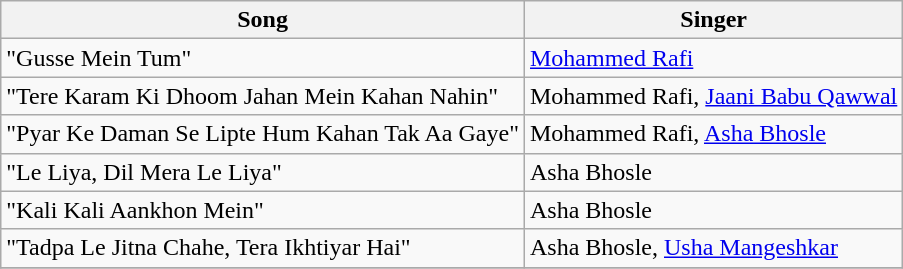<table class="wikitable">
<tr>
<th>Song</th>
<th>Singer</th>
</tr>
<tr>
<td>"Gusse Mein Tum"</td>
<td><a href='#'>Mohammed Rafi</a></td>
</tr>
<tr>
<td>"Tere Karam Ki Dhoom Jahan Mein Kahan Nahin"</td>
<td>Mohammed Rafi, <a href='#'>Jaani Babu Qawwal</a></td>
</tr>
<tr>
<td>"Pyar Ke Daman Se Lipte Hum Kahan Tak Aa Gaye"</td>
<td>Mohammed Rafi, <a href='#'>Asha Bhosle</a></td>
</tr>
<tr>
<td>"Le Liya, Dil Mera Le Liya"</td>
<td>Asha Bhosle</td>
</tr>
<tr>
<td>"Kali Kali Aankhon Mein"</td>
<td>Asha Bhosle</td>
</tr>
<tr>
<td>"Tadpa Le Jitna Chahe, Tera Ikhtiyar Hai"</td>
<td>Asha Bhosle, <a href='#'>Usha Mangeshkar</a></td>
</tr>
<tr>
</tr>
</table>
